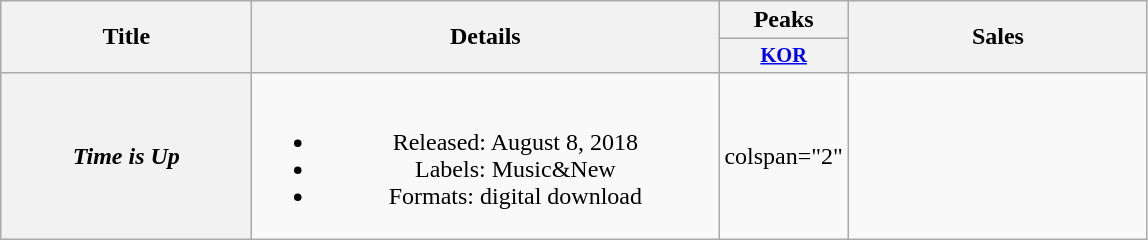<table class="wikitable plainrowheaders" style="text-align:center;">
<tr>
<th scope="col" rowspan="2" style="width:10em;">Title</th>
<th scope="col" rowspan="2" style="width:19em;">Details</th>
<th scope="col" colspan="1">Peaks</th>
<th scope="col" rowspan="2" style="width:12em;">Sales</th>
</tr>
<tr>
<th scope="col" style="width:3em;font-size:85%;"><a href='#'>KOR</a></th>
</tr>
<tr>
<th scope="row"><em>Time is Up</em></th>
<td><br><ul><li>Released: August 8, 2018</li><li>Labels: Music&New</li><li>Formats: digital download</li></ul></td>
<td>colspan="2" </td>
</tr>
</table>
